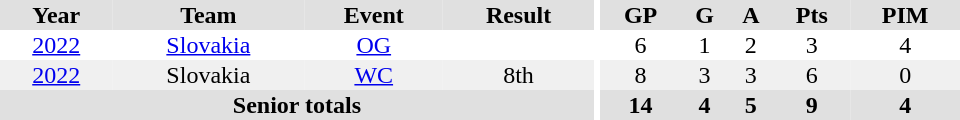<table border="0" cellpadding="1" cellspacing="0" ID="Table3" style="text-align:center; width:40em;">
<tr bgcolor="#e0e0e0">
<th>Year</th>
<th>Team</th>
<th>Event</th>
<th>Result</th>
<th rowspan="98" bgcolor="#ffffff"></th>
<th>GP</th>
<th>G</th>
<th>A</th>
<th>Pts</th>
<th>PIM</th>
</tr>
<tr>
<td><a href='#'>2022</a></td>
<td><a href='#'>Slovakia</a></td>
<td><a href='#'>OG</a></td>
<td></td>
<td>6</td>
<td>1</td>
<td>2</td>
<td>3</td>
<td>4</td>
</tr>
<tr bgcolor="#f0f0f0">
<td><a href='#'>2022</a></td>
<td>Slovakia</td>
<td><a href='#'>WC</a></td>
<td>8th</td>
<td>8</td>
<td>3</td>
<td>3</td>
<td>6</td>
<td>0</td>
</tr>
<tr bgcolor="#e0e0e0">
<th colspan="4">Senior totals</th>
<th>14</th>
<th>4</th>
<th>5</th>
<th>9</th>
<th>4</th>
</tr>
</table>
